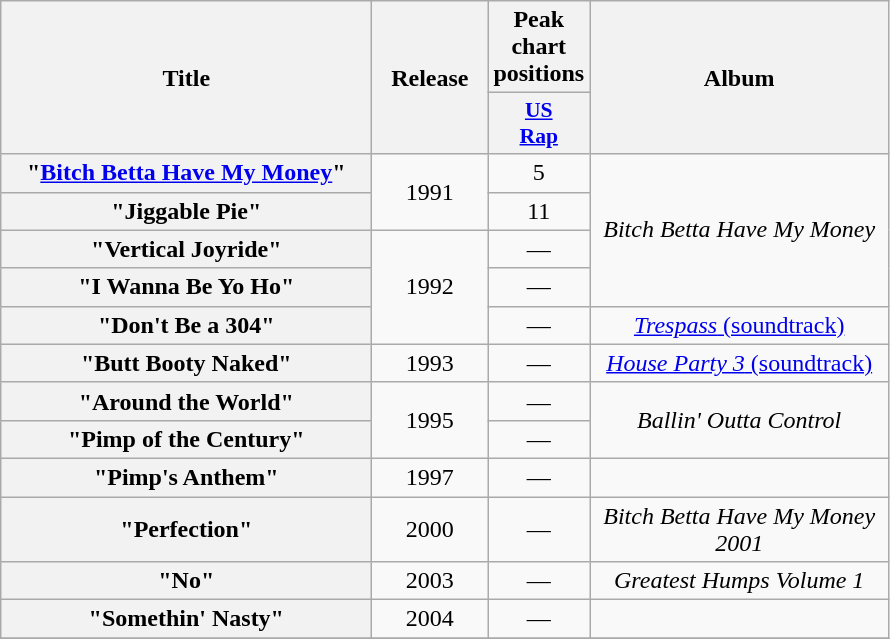<table class="wikitable plainrowheaders" style="text-align:center;">
<tr>
<th scope="col" rowspan="2" style="width:15em;">Title</th>
<th scope="col" rowspan="2" style="width:0.5em;">Release</th>
<th colspan="1" scope="col">Peak chart positions</th>
<th scope="col" rowspan="2" style="width:12em;">Album</th>
</tr>
<tr>
<th scope="col" style="width:2.9em;font-size:90%;"><a href='#'>US<br>Rap</a></th>
</tr>
<tr>
<th scope="row">"<a href='#'>Bitch Betta Have My Money</a>"</th>
<td rowspan="2" width="70px">1991</td>
<td>5</td>
<td rowspan="4"><em>Bitch Betta Have My Money</em></td>
</tr>
<tr>
<th scope="row">"Jiggable Pie"</th>
<td>11</td>
</tr>
<tr>
<th scope="row">"Vertical Joyride"</th>
<td rowspan="3" width="70px">1992</td>
<td>—</td>
</tr>
<tr>
<th scope="row">"I Wanna Be Yo Ho"</th>
<td>—</td>
</tr>
<tr>
<th scope="row">"Don't Be a 304"</th>
<td>—</td>
<td><a href='#'><em>Trespass</em> (soundtrack)</a></td>
</tr>
<tr>
<th scope="row">"Butt Booty Naked"</th>
<td width="70px">1993</td>
<td>—</td>
<td><a href='#'><em>House Party 3</em> (soundtrack)</a></td>
</tr>
<tr>
<th scope="row">"Around the World"</th>
<td rowspan="2" width="70px">1995</td>
<td>—</td>
<td rowspan="2"><em>Ballin' Outta Control</em></td>
</tr>
<tr>
<th scope="row">"Pimp of the Century"</th>
<td>—</td>
</tr>
<tr>
<th scope="row">"Pimp's Anthem"</th>
<td width="70px">1997</td>
<td>—</td>
<td></td>
</tr>
<tr>
<th scope="row">"Perfection"</th>
<td width="70px">2000</td>
<td>—</td>
<td><em>Bitch Betta Have My Money 2001</em></td>
</tr>
<tr>
<th scope="row">"No"</th>
<td width="70px">2003</td>
<td>—</td>
<td><em>Greatest Humps Volume 1</em></td>
</tr>
<tr>
<th scope="row">"Somethin' Nasty"</th>
<td width="70px">2004</td>
<td>—</td>
<td></td>
</tr>
<tr>
</tr>
</table>
